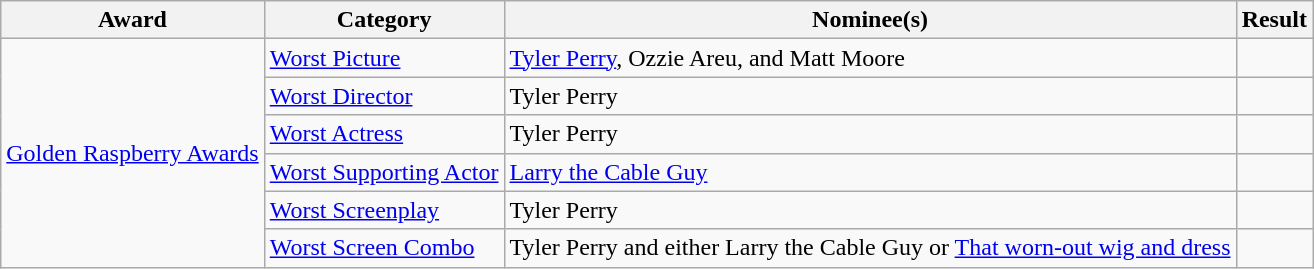<table class="wikitable">
<tr>
<th>Award</th>
<th>Category</th>
<th>Nominee(s)</th>
<th>Result</th>
</tr>
<tr>
<td rowspan="6"><a href='#'>Golden Raspberry Awards</a></td>
<td><a href='#'>Worst Picture</a></td>
<td><a href='#'>Tyler Perry</a>, Ozzie Areu, and Matt Moore</td>
<td></td>
</tr>
<tr>
<td><a href='#'>Worst Director</a></td>
<td>Tyler Perry </td>
<td></td>
</tr>
<tr>
<td><a href='#'>Worst Actress</a></td>
<td>Tyler Perry</td>
<td></td>
</tr>
<tr>
<td><a href='#'>Worst Supporting Actor</a></td>
<td><a href='#'>Larry the Cable Guy</a></td>
<td></td>
</tr>
<tr>
<td><a href='#'>Worst Screenplay</a></td>
<td>Tyler Perry</td>
<td></td>
</tr>
<tr>
<td><a href='#'>Worst Screen Combo</a></td>
<td>Tyler Perry and either Larry the Cable Guy or <a href='#'>That worn-out wig and dress</a></td>
<td></td>
</tr>
</table>
